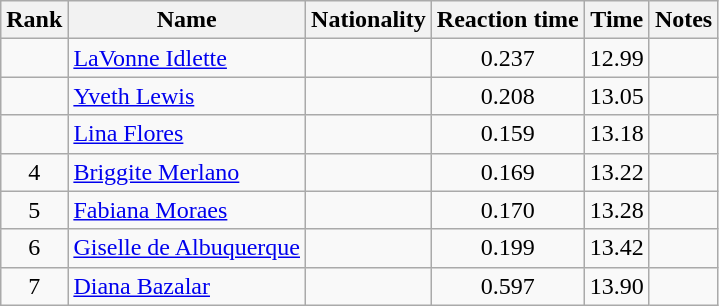<table class="wikitable sortable" style="text-align:center">
<tr>
<th>Rank</th>
<th>Name</th>
<th>Nationality</th>
<th>Reaction time</th>
<th>Time</th>
<th>Notes</th>
</tr>
<tr>
<td></td>
<td align=left><a href='#'>LaVonne Idlette</a></td>
<td align=left></td>
<td>0.237</td>
<td>12.99</td>
<td></td>
</tr>
<tr>
<td></td>
<td align=left><a href='#'>Yveth Lewis</a></td>
<td align=left></td>
<td>0.208</td>
<td>13.05</td>
<td></td>
</tr>
<tr>
<td></td>
<td align=left><a href='#'>Lina Flores</a></td>
<td align=left></td>
<td>0.159</td>
<td>13.18</td>
<td></td>
</tr>
<tr>
<td>4</td>
<td align=left><a href='#'>Briggite Merlano</a></td>
<td align=left></td>
<td>0.169</td>
<td>13.22</td>
<td></td>
</tr>
<tr>
<td>5</td>
<td align=left><a href='#'>Fabiana Moraes</a></td>
<td align=left></td>
<td>0.170</td>
<td>13.28</td>
<td></td>
</tr>
<tr>
<td>6</td>
<td align=left><a href='#'>Giselle de Albuquerque</a></td>
<td align=left></td>
<td>0.199</td>
<td>13.42</td>
<td></td>
</tr>
<tr>
<td>7</td>
<td align=left><a href='#'>Diana Bazalar</a></td>
<td align=left></td>
<td>0.597</td>
<td>13.90</td>
<td></td>
</tr>
</table>
